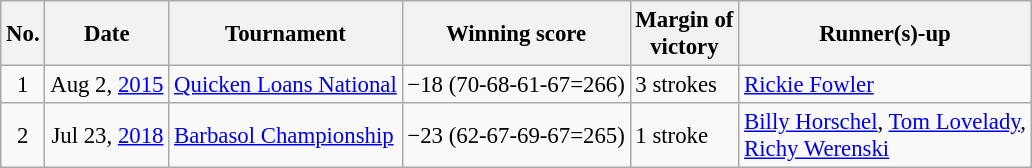<table class="wikitable" style="font-size:95%;">
<tr>
<th>No.</th>
<th>Date</th>
<th>Tournament</th>
<th>Winning score</th>
<th>Margin of<br>victory</th>
<th>Runner(s)-up</th>
</tr>
<tr>
<td align=center>1</td>
<td align=right>Aug 2, <a href='#'>2015</a></td>
<td><a href='#'>Quicken Loans National</a></td>
<td>−18 (70-68-61-67=266)</td>
<td>3 strokes</td>
<td> <a href='#'>Rickie Fowler</a></td>
</tr>
<tr>
<td align=center>2</td>
<td align=right>Jul 23, <a href='#'>2018</a></td>
<td><a href='#'>Barbasol Championship</a></td>
<td>−23 (62-67-69-67=265)</td>
<td>1 stroke</td>
<td> <a href='#'>Billy Horschel</a>,  <a href='#'>Tom Lovelady</a>,<br> <a href='#'>Richy Werenski</a></td>
</tr>
</table>
